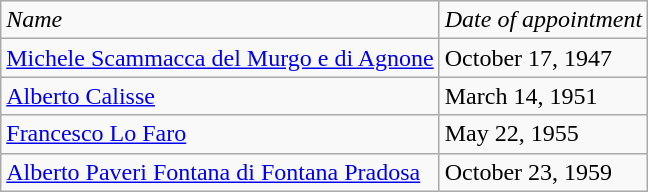<table class=wikitable>
<tr>
<td><em>Name</em></td>
<td><em>Date of appointment</em></td>
</tr>
<tr>
<td><a href='#'>Michele Scammacca del Murgo e di Agnone</a></td>
<td>October 17, 1947</td>
</tr>
<tr>
<td><a href='#'>Alberto Calisse</a></td>
<td>March 14, 1951</td>
</tr>
<tr>
<td><a href='#'>Francesco Lo Faro</a></td>
<td>May 22, 1955</td>
</tr>
<tr>
<td><a href='#'>Alberto Paveri Fontana di Fontana Pradosa</a></td>
<td>October 23, 1959</td>
</tr>
</table>
